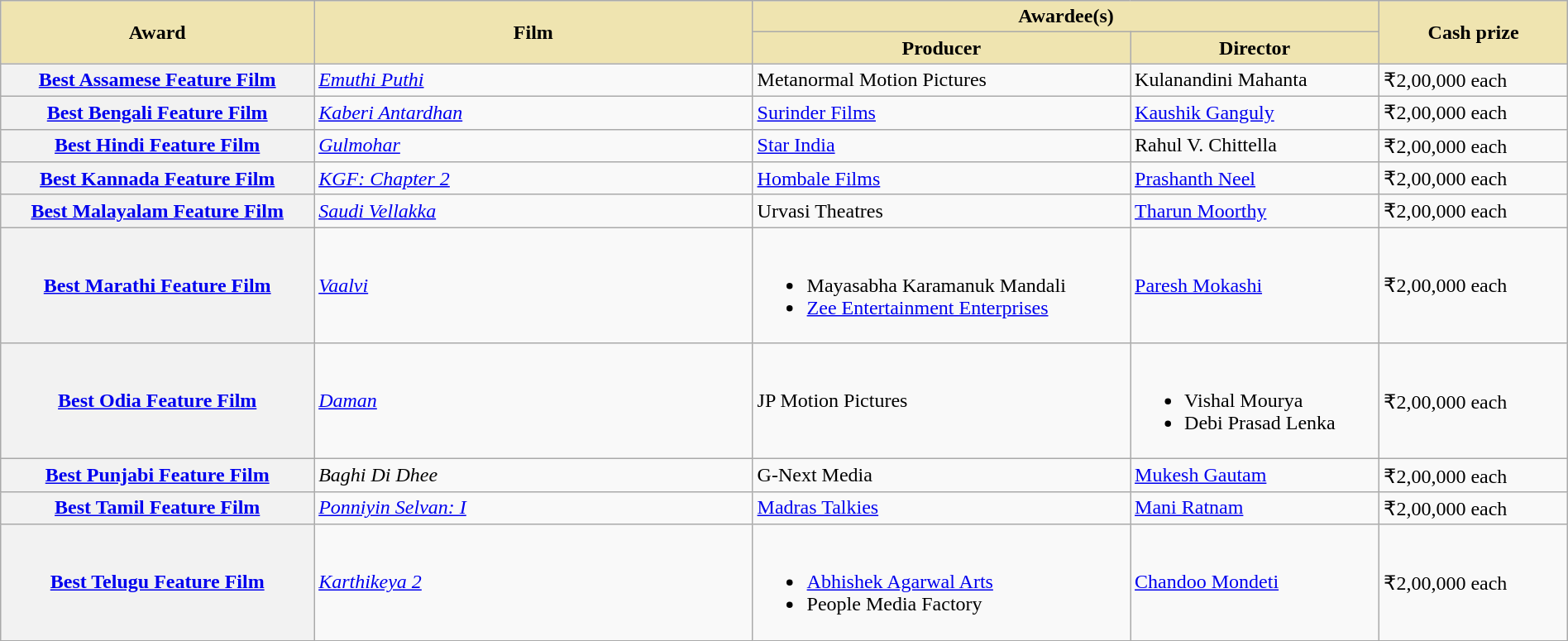<table class="wikitable plainrowheaders" style="width:100%;">
<tr>
<th scope="col" rowspan="2" style="background-color:#EFE4B0;width:20%;">Award</th>
<th scope="col" rowspan="2" style="background-color:#EFE4B0;width:28%;">Film</th>
<th scope="col" colspan="2" style="background-color:#EFE4B0;width:40%;">Awardee(s)</th>
<th scope="col" rowspan="2" style="background-color:#EFE4B0;width:12%;">Cash prize</th>
</tr>
<tr>
<th scope="col" style="background-color:#EFE4B0;">Producer</th>
<th scope="col" style="background-color:#EFE4B0;">Director</th>
</tr>
<tr>
<th scope="row"><a href='#'>Best Assamese Feature Film</a></th>
<td><em><a href='#'>Emuthi Puthi</a></em></td>
<td>Metanormal Motion Pictures</td>
<td>Kulanandini Mahanta</td>
<td>₹2,00,000 each</td>
</tr>
<tr>
<th scope="row"><a href='#'>Best Bengali Feature Film</a></th>
<td><em><a href='#'>Kaberi Antardhan</a></em></td>
<td><a href='#'>Surinder Films</a></td>
<td><a href='#'>Kaushik Ganguly</a></td>
<td>₹2,00,000 each</td>
</tr>
<tr>
<th scope="row"><a href='#'>Best Hindi Feature Film</a></th>
<td><em><a href='#'>Gulmohar</a></em></td>
<td><a href='#'>Star India</a></td>
<td>Rahul V. Chittella</td>
<td>₹2,00,000 each</td>
</tr>
<tr>
<th scope="row"><a href='#'>Best Kannada Feature Film</a></th>
<td><em><a href='#'>KGF: Chapter 2</a></em></td>
<td><a href='#'>Hombale Films</a></td>
<td><a href='#'>Prashanth Neel</a></td>
<td>₹2,00,000 each</td>
</tr>
<tr>
<th scope="row"><a href='#'>Best Malayalam Feature Film</a></th>
<td><em><a href='#'>Saudi Vellakka</a></em></td>
<td>Urvasi Theatres</td>
<td><a href='#'>Tharun Moorthy</a></td>
<td>₹2,00,000 each</td>
</tr>
<tr>
<th scope="row"><a href='#'>Best Marathi Feature Film</a></th>
<td><em><a href='#'>Vaalvi</a></em></td>
<td><br><ul><li>Mayasabha Karamanuk Mandali</li><li><a href='#'>Zee Entertainment Enterprises</a></li></ul></td>
<td><a href='#'>Paresh Mokashi</a></td>
<td>₹2,00,000 each</td>
</tr>
<tr>
<th scope="row"><a href='#'>Best Odia Feature Film</a></th>
<td><em><a href='#'>Daman</a></em></td>
<td>JP Motion Pictures</td>
<td><br><ul><li>Vishal Mourya</li><li>Debi Prasad Lenka</li></ul></td>
<td>₹2,00,000 each</td>
</tr>
<tr>
<th scope="row"><a href='#'>Best Punjabi Feature Film</a></th>
<td><em>Baghi Di Dhee</em></td>
<td>G-Next Media</td>
<td><a href='#'>Mukesh Gautam</a></td>
<td>₹2,00,000 each</td>
</tr>
<tr>
<th scope="row"><a href='#'>Best Tamil Feature Film</a></th>
<td><em><a href='#'>Ponniyin Selvan: I</a></em></td>
<td><a href='#'>Madras Talkies</a></td>
<td><a href='#'>Mani Ratnam</a></td>
<td>₹2,00,000 each</td>
</tr>
<tr>
<th scope="row"><a href='#'>Best Telugu Feature Film</a></th>
<td><em><a href='#'>Karthikeya 2</a></em></td>
<td><br><ul><li><a href='#'>Abhishek Agarwal Arts</a></li><li>People Media Factory</li></ul></td>
<td><a href='#'>Chandoo Mondeti</a></td>
<td>₹2,00,000 each</td>
</tr>
</table>
